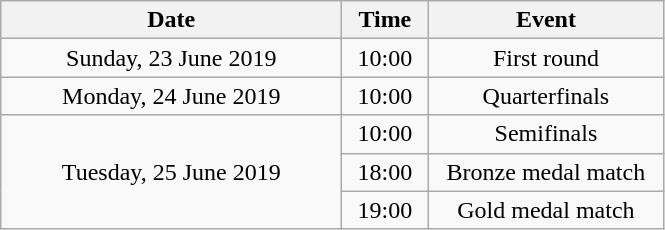<table class = "wikitable" style="text-align:center;">
<tr>
<th width=220>Date</th>
<th width=50>Time</th>
<th width=150>Event</th>
</tr>
<tr>
<td>Sunday, 23 June 2019</td>
<td>10:00</td>
<td>First round</td>
</tr>
<tr>
<td>Monday, 24 June 2019</td>
<td>10:00</td>
<td>Quarterfinals</td>
</tr>
<tr>
<td rowspan=3>Tuesday, 25 June 2019</td>
<td>10:00</td>
<td>Semifinals</td>
</tr>
<tr>
<td>18:00</td>
<td>Bronze medal match</td>
</tr>
<tr>
<td>19:00</td>
<td>Gold medal match</td>
</tr>
</table>
